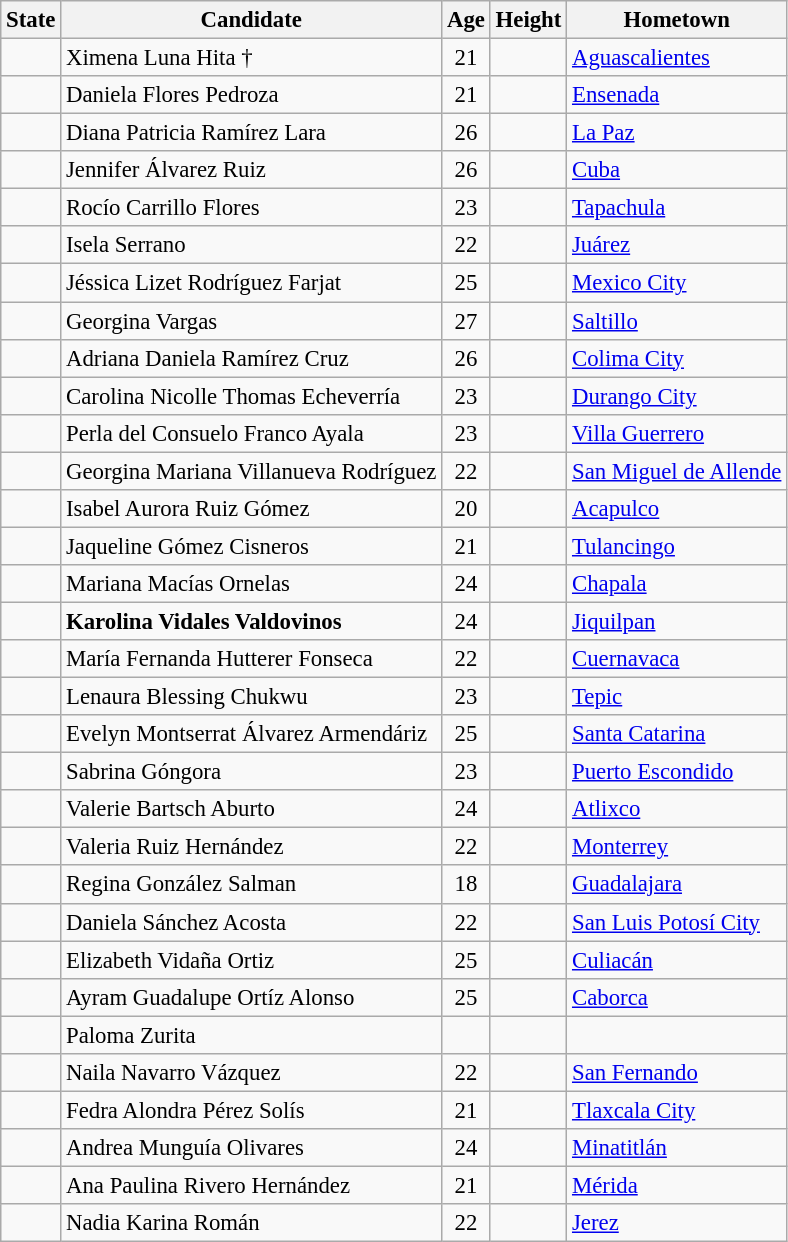<table class="wikitable sortable" style="font-size: 95%;">
<tr>
<th>State</th>
<th>Candidate</th>
<th>Age</th>
<th>Height</th>
<th>Hometown</th>
</tr>
<tr>
<td><strong></strong></td>
<td>Ximena Luna Hita †</td>
<td align="center">21</td>
<td align="center"></td>
<td><a href='#'>Aguascalientes</a></td>
</tr>
<tr>
<td><strong></strong></td>
<td>Daniela Flores Pedroza</td>
<td align="center">21</td>
<td align="center"></td>
<td><a href='#'>Ensenada</a></td>
</tr>
<tr>
<td><strong></strong></td>
<td>Diana Patricia Ramírez Lara</td>
<td align="center">26</td>
<td align="center"></td>
<td><a href='#'>La Paz</a></td>
</tr>
<tr>
<td><strong></strong></td>
<td>Jennifer Álvarez Ruiz</td>
<td align="center">26</td>
<td align="center"></td>
<td><a href='#'>Cuba</a></td>
</tr>
<tr>
<td><strong></strong></td>
<td>Rocío Carrillo Flores</td>
<td align="center">23</td>
<td align="center"></td>
<td><a href='#'>Tapachula</a></td>
</tr>
<tr>
<td><strong></strong></td>
<td>Isela Serrano</td>
<td align=" center">22</td>
<td align=" center"></td>
<td><a href='#'>Juárez</a></td>
</tr>
<tr>
<td><strong></strong></td>
<td>Jéssica Lizet Rodríguez Farjat</td>
<td align="center">25</td>
<td align="center"></td>
<td><a href='#'>Mexico City</a></td>
</tr>
<tr>
<td><strong></strong></td>
<td>Georgina Vargas</td>
<td align="center">27</td>
<td align="center"></td>
<td><a href='#'>Saltillo</a></td>
</tr>
<tr>
<td><strong></strong></td>
<td>Adriana Daniela Ramírez Cruz</td>
<td align="center">26</td>
<td align="center"></td>
<td><a href='#'>Colima City</a></td>
</tr>
<tr>
<td><strong></strong></td>
<td>Carolina Nicolle Thomas Echeverría</td>
<td align="center">23</td>
<td align="center"></td>
<td><a href='#'>Durango City</a></td>
</tr>
<tr>
<td><strong></strong></td>
<td>Perla del Consuelo Franco Ayala</td>
<td align="center">23</td>
<td align="center"></td>
<td><a href='#'>Villa Guerrero</a></td>
</tr>
<tr>
<td><strong></strong></td>
<td>Georgina Mariana Villanueva Rodríguez</td>
<td align="center">22</td>
<td align="center"></td>
<td><a href='#'>San Miguel de Allende</a></td>
</tr>
<tr>
<td><strong></strong></td>
<td>Isabel Aurora Ruiz Gómez</td>
<td align="center">20</td>
<td align="center"></td>
<td><a href='#'>Acapulco</a></td>
</tr>
<tr>
<td><strong></strong></td>
<td>Jaqueline Gómez Cisneros</td>
<td align="center">21</td>
<td align="center"></td>
<td><a href='#'>Tulancingo</a></td>
</tr>
<tr>
<td><strong></strong></td>
<td>Mariana Macías Ornelas</td>
<td align=" center">24</td>
<td align=" center"></td>
<td><a href='#'>Chapala</a></td>
</tr>
<tr>
<td><strong></strong></td>
<td><strong>Karolina Vidales Valdovinos</strong></td>
<td align="center">24</td>
<td align="center"></td>
<td><a href='#'>Jiquilpan</a></td>
</tr>
<tr>
<td><strong></strong></td>
<td>María Fernanda Hutterer Fonseca</td>
<td align="center">22</td>
<td align="center"></td>
<td><a href='#'>Cuernavaca</a></td>
</tr>
<tr>
<td><strong></strong></td>
<td>Lenaura Blessing Chukwu</td>
<td align="center">23</td>
<td align="center"></td>
<td><a href='#'>Tepic</a></td>
</tr>
<tr>
<td><strong></strong></td>
<td>Evelyn Montserrat Álvarez Armendáriz</td>
<td align="center">25</td>
<td align="center"></td>
<td><a href='#'>Santa Catarina</a></td>
</tr>
<tr>
<td><strong></strong></td>
<td>Sabrina Góngora</td>
<td align="center">23</td>
<td align="center"></td>
<td><a href='#'>Puerto Escondido</a></td>
</tr>
<tr>
<td><strong></strong></td>
<td>Valerie Bartsch Aburto</td>
<td align="center">24</td>
<td align="center"></td>
<td><a href='#'>Atlixco</a></td>
</tr>
<tr>
<td><strong></strong></td>
<td>Valeria Ruiz Hernández</td>
<td align="center">22</td>
<td align="center"></td>
<td><a href='#'>Monterrey</a></td>
</tr>
<tr>
<td><strong></strong></td>
<td>Regina González Salman</td>
<td align="center">18</td>
<td align="center"></td>
<td><a href='#'>Guadalajara</a></td>
</tr>
<tr>
<td><strong></strong></td>
<td>Daniela Sánchez Acosta</td>
<td align="center">22</td>
<td align="center"></td>
<td><a href='#'>San Luis Potosí City</a></td>
</tr>
<tr>
<td><strong></strong></td>
<td>Elizabeth Vidaña Ortiz</td>
<td align="center">25</td>
<td align="center"></td>
<td><a href='#'>Culiacán</a></td>
</tr>
<tr>
<td><strong></strong></td>
<td>Ayram Guadalupe Ortíz Alonso</td>
<td align="center">25</td>
<td align="center"></td>
<td><a href='#'>Caborca</a></td>
</tr>
<tr>
<td><strong></strong></td>
<td>Paloma Zurita</td>
<td align="center"></td>
<td align="center"></td>
<td></td>
</tr>
<tr>
<td><strong></strong></td>
<td>Naila Navarro Vázquez</td>
<td align="center">22</td>
<td align="center"></td>
<td><a href='#'>San Fernando</a></td>
</tr>
<tr>
<td><strong></strong></td>
<td>Fedra Alondra Pérez Solís</td>
<td align="center">21</td>
<td align="center"></td>
<td><a href='#'>Tlaxcala City</a></td>
</tr>
<tr>
<td><strong></strong></td>
<td>Andrea Munguía Olivares</td>
<td align="center">24</td>
<td align="center"></td>
<td><a href='#'>Minatitlán</a></td>
</tr>
<tr>
<td><strong></strong></td>
<td>Ana Paulina Rivero Hernández</td>
<td align="center">21</td>
<td align="center"></td>
<td><a href='#'>Mérida</a></td>
</tr>
<tr>
<td><strong></strong></td>
<td>Nadia Karina Román</td>
<td align="center">22</td>
<td align="center"></td>
<td><a href='#'>Jerez</a></td>
</tr>
</table>
